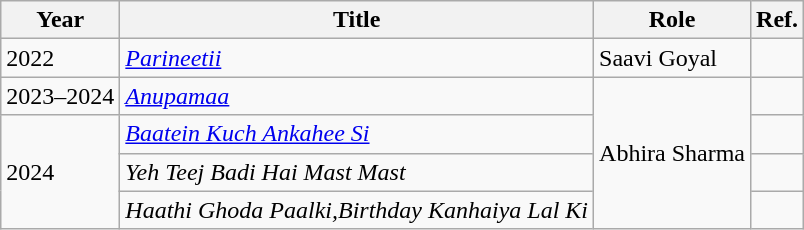<table class="wikitable sortable plainrowheaders">
<tr>
<th>Year</th>
<th>Title</th>
<th>Role</th>
<th class="unsortable">Ref.</th>
</tr>
<tr>
<td>2022</td>
<td><em><a href='#'>Parineetii</a></em></td>
<td>Saavi Goyal</td>
<td></td>
</tr>
<tr>
<td>2023–2024</td>
<td><em><a href='#'>Anupamaa</a></em></td>
<td rowspan="4">Abhira Sharma</td>
<td></td>
</tr>
<tr>
<td rowspan="3">2024</td>
<td><em><a href='#'>Baatein Kuch Ankahee Si</a></em></td>
<td></td>
</tr>
<tr>
<td><em>Yeh Teej Badi Hai Mast Mast</em></td>
<td></td>
</tr>
<tr>
<td><em>Haathi Ghoda Paalki,Birthday Kanhaiya Lal Ki</em></td>
<td></td>
</tr>
</table>
